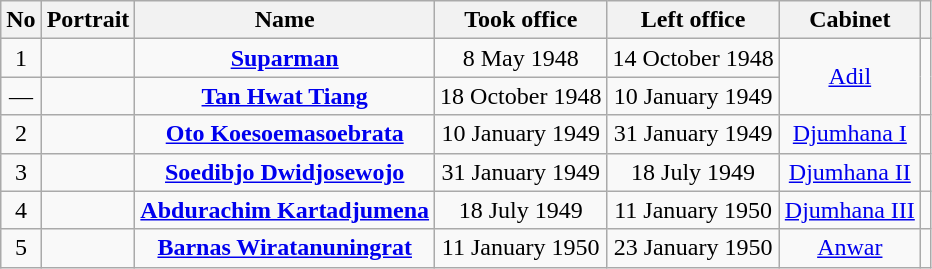<table class="wikitable" style="text-align:center">
<tr>
<th>No</th>
<th>Portrait</th>
<th>Name</th>
<th>Took office</th>
<th>Left office</th>
<th>Cabinet</th>
<th></th>
</tr>
<tr>
<td>1</td>
<td></td>
<td><strong><a href='#'>Suparman</a></strong></td>
<td>8 May 1948</td>
<td>14 October 1948</td>
<td rowspan="2"><a href='#'>Adil</a></td>
<td rowspan="2"></td>
</tr>
<tr>
<td>—</td>
<td></td>
<td><strong><a href='#'>Tan Hwat Tiang</a></strong></td>
<td>18 October 1948</td>
<td>10 January 1949</td>
</tr>
<tr>
<td>2</td>
<td></td>
<td><strong><a href='#'>Oto Koesoemasoebrata</a></strong></td>
<td>10 January 1949</td>
<td>31 January 1949</td>
<td><a href='#'>Djumhana I</a></td>
<td></td>
</tr>
<tr>
<td>3</td>
<td></td>
<td><strong><a href='#'>Soedibjo Dwidjosewojo</a></strong></td>
<td>31 January 1949</td>
<td>18 July 1949</td>
<td><a href='#'>Djumhana II</a></td>
<td></td>
</tr>
<tr>
<td>4</td>
<td></td>
<td><strong><a href='#'>Abdurachim Kartadjumena</a></strong></td>
<td>18 July 1949</td>
<td>11 January 1950</td>
<td><a href='#'>Djumhana III</a></td>
<td></td>
</tr>
<tr>
<td>5</td>
<td></td>
<td><strong><a href='#'>Barnas Wiratanuningrat</a></strong></td>
<td>11 January 1950</td>
<td>23 January 1950</td>
<td><a href='#'>Anwar</a></td>
<td></td>
</tr>
</table>
